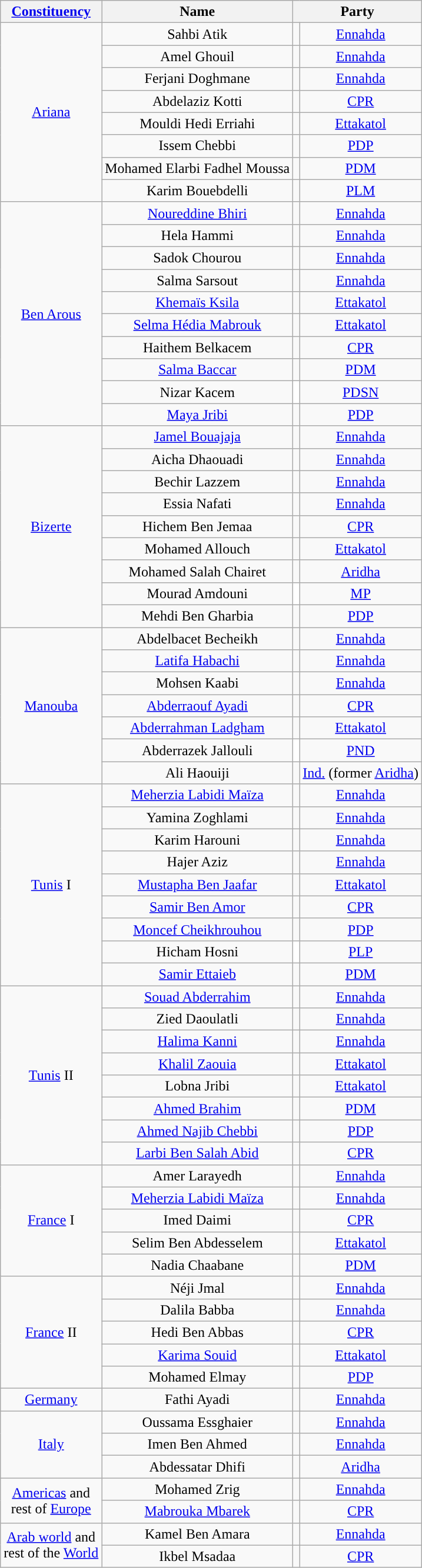<table class="wikitable" style="text-align: center;">
<tr>
<th><a href='#'>Constituency</a></th>
<th>Name</th>
<th colspan="2">Party</th>
</tr>
<tr id="Ariana">
<td rowspan="8"><a href='#'>Ariana</a></td>
<td>Sahbi Atik</td>
<td></td>
<td><a href='#'>Ennahda</a></td>
</tr>
<tr>
<td>Amel Ghouil</td>
<td></td>
<td><a href='#'>Ennahda</a></td>
</tr>
<tr>
<td>Ferjani Doghmane</td>
<td></td>
<td><a href='#'>Ennahda</a></td>
</tr>
<tr>
<td>Abdelaziz Kotti</td>
<td></td>
<td><a href='#'>CPR</a></td>
</tr>
<tr>
<td>Mouldi Hedi Erriahi</td>
<td></td>
<td><a href='#'>Ettakatol</a></td>
</tr>
<tr>
<td>Issem Chebbi</td>
<td></td>
<td><a href='#'>PDP</a></td>
</tr>
<tr>
<td>Mohamed Elarbi Fadhel Moussa</td>
<td></td>
<td><a href='#'>PDM</a></td>
</tr>
<tr>
<td>Karim Bouebdelli</td>
<td></td>
<td><a href='#'>PLM</a></td>
</tr>
<tr id="Ben Arous">
<td rowspan="10"><a href='#'>Ben Arous</a></td>
<td><a href='#'>Noureddine Bhiri</a></td>
<td></td>
<td><a href='#'>Ennahda</a></td>
</tr>
<tr>
<td>Hela Hammi</td>
<td></td>
<td><a href='#'>Ennahda</a></td>
</tr>
<tr>
<td>Sadok Chourou</td>
<td></td>
<td><a href='#'>Ennahda</a></td>
</tr>
<tr>
<td>Salma Sarsout</td>
<td></td>
<td><a href='#'>Ennahda</a></td>
</tr>
<tr>
<td><a href='#'>Khemaïs Ksila</a></td>
<td></td>
<td><a href='#'>Ettakatol</a></td>
</tr>
<tr>
<td><a href='#'>Selma Hédia Mabrouk</a></td>
<td></td>
<td><a href='#'>Ettakatol</a></td>
</tr>
<tr>
<td>Haithem Belkacem</td>
<td></td>
<td><a href='#'>CPR</a></td>
</tr>
<tr>
<td><a href='#'>Salma Baccar</a></td>
<td></td>
<td><a href='#'>PDM</a></td>
</tr>
<tr>
<td>Nizar Kacem</td>
<td bgcolor="white"></td>
<td><a href='#'>PDSN</a></td>
</tr>
<tr>
<td><a href='#'>Maya Jribi</a></td>
<td></td>
<td><a href='#'>PDP</a></td>
</tr>
<tr id="Bizerte">
<td rowspan="9"><a href='#'>Bizerte</a></td>
<td><a href='#'>Jamel Bouajaja</a></td>
<td></td>
<td><a href='#'>Ennahda</a></td>
</tr>
<tr>
<td>Aicha Dhaouadi</td>
<td></td>
<td><a href='#'>Ennahda</a></td>
</tr>
<tr>
<td>Bechir Lazzem</td>
<td></td>
<td><a href='#'>Ennahda</a></td>
</tr>
<tr>
<td>Essia Nafati</td>
<td></td>
<td><a href='#'>Ennahda</a></td>
</tr>
<tr>
<td>Hichem Ben Jemaa</td>
<td></td>
<td><a href='#'>CPR</a></td>
</tr>
<tr>
<td>Mohamed Allouch</td>
<td></td>
<td><a href='#'>Ettakatol</a></td>
</tr>
<tr>
<td>Mohamed Salah Chairet</td>
<td></td>
<td><a href='#'>Aridha</a></td>
</tr>
<tr>
<td>Mourad Amdouni</td>
<td bgcolor="white"></td>
<td><a href='#'>MP</a></td>
</tr>
<tr>
<td>Mehdi Ben Gharbia</td>
<td></td>
<td><a href='#'>PDP</a></td>
</tr>
<tr id="Manouba">
<td rowspan="7"><a href='#'>Manouba</a></td>
<td>Abdelbacet Becheikh</td>
<td></td>
<td><a href='#'>Ennahda</a></td>
</tr>
<tr>
<td><a href='#'>Latifa Habachi</a></td>
<td></td>
<td><a href='#'>Ennahda</a></td>
</tr>
<tr>
<td>Mohsen Kaabi</td>
<td></td>
<td><a href='#'>Ennahda</a></td>
</tr>
<tr>
<td><a href='#'>Abderraouf Ayadi</a></td>
<td></td>
<td><a href='#'>CPR</a></td>
</tr>
<tr>
<td><a href='#'>Abderrahman Ladgham</a></td>
<td></td>
<td><a href='#'>Ettakatol</a></td>
</tr>
<tr>
<td>Abderrazek Jallouli</td>
<td bgcolor="white"></td>
<td><a href='#'>PND</a></td>
</tr>
<tr>
<td>Ali Haouiji</td>
<td></td>
<td><a href='#'>Ind.</a> (former <a href='#'>Aridha</a>)</td>
</tr>
<tr id="Tunis I">
<td rowspan="9"><a href='#'>Tunis</a> I</td>
<td><a href='#'>Meherzia Labidi Maïza</a></td>
<td></td>
<td><a href='#'>Ennahda</a></td>
</tr>
<tr>
<td>Yamina Zoghlami</td>
<td></td>
<td><a href='#'>Ennahda</a></td>
</tr>
<tr>
<td>Karim Harouni</td>
<td></td>
<td><a href='#'>Ennahda</a></td>
</tr>
<tr>
<td>Hajer Aziz</td>
<td></td>
<td><a href='#'>Ennahda</a></td>
</tr>
<tr>
<td><a href='#'>Mustapha Ben Jaafar</a></td>
<td></td>
<td><a href='#'>Ettakatol</a></td>
</tr>
<tr>
<td><a href='#'>Samir Ben Amor</a></td>
<td></td>
<td><a href='#'>CPR</a></td>
</tr>
<tr>
<td><a href='#'>Moncef Cheikhrouhou</a></td>
<td></td>
<td><a href='#'>PDP</a></td>
</tr>
<tr>
<td>Hicham Hosni</td>
<td bgcolor="white"></td>
<td><a href='#'>PLP</a></td>
</tr>
<tr>
<td><a href='#'>Samir Ettaieb</a></td>
<td></td>
<td><a href='#'>PDM</a></td>
</tr>
<tr id="Tunis II">
<td rowspan="8"><a href='#'>Tunis</a> II</td>
<td><a href='#'>Souad Abderrahim</a></td>
<td></td>
<td><a href='#'>Ennahda</a></td>
</tr>
<tr>
<td>Zied Daoulatli</td>
<td></td>
<td><a href='#'>Ennahda</a></td>
</tr>
<tr>
<td><a href='#'>Halima Kanni</a></td>
<td></td>
<td><a href='#'>Ennahda</a></td>
</tr>
<tr>
<td><a href='#'>Khalil Zaouia</a></td>
<td></td>
<td><a href='#'>Ettakatol</a></td>
</tr>
<tr>
<td>Lobna Jribi</td>
<td></td>
<td><a href='#'>Ettakatol</a></td>
</tr>
<tr>
<td><a href='#'>Ahmed Brahim</a></td>
<td></td>
<td><a href='#'>PDM</a></td>
</tr>
<tr>
<td><a href='#'>Ahmed Najib Chebbi</a></td>
<td></td>
<td><a href='#'>PDP</a></td>
</tr>
<tr>
<td><a href='#'>Larbi Ben Salah Abid</a></td>
<td></td>
<td><a href='#'>CPR</a></td>
</tr>
<tr id="France I">
<td rowspan="5"><a href='#'>France</a> I</td>
<td>Amer Larayedh</td>
<td></td>
<td><a href='#'>Ennahda</a></td>
</tr>
<tr>
<td><a href='#'>Meherzia Labidi Maïza</a></td>
<td></td>
<td><a href='#'>Ennahda</a></td>
</tr>
<tr>
<td>Imed Daimi</td>
<td></td>
<td><a href='#'>CPR</a></td>
</tr>
<tr>
<td>Selim Ben Abdesselem</td>
<td></td>
<td><a href='#'>Ettakatol</a></td>
</tr>
<tr>
<td>Nadia Chaabane</td>
<td></td>
<td><a href='#'>PDM</a></td>
</tr>
<tr id="France II">
<td rowspan="5"><a href='#'>France</a> II</td>
<td>Néji Jmal</td>
<td></td>
<td><a href='#'>Ennahda</a></td>
</tr>
<tr>
<td>Dalila Babba</td>
<td></td>
<td><a href='#'>Ennahda</a></td>
</tr>
<tr>
<td>Hedi Ben Abbas</td>
<td></td>
<td><a href='#'>CPR</a></td>
</tr>
<tr>
<td><a href='#'>Karima Souid</a></td>
<td></td>
<td><a href='#'>Ettakatol</a></td>
</tr>
<tr>
<td>Mohamed Elmay</td>
<td></td>
<td><a href='#'>PDP</a></td>
</tr>
<tr id="Germany">
<td><a href='#'>Germany</a></td>
<td>Fathi Ayadi</td>
<td></td>
<td><a href='#'>Ennahda</a></td>
</tr>
<tr id="Italy">
<td rowspan="3"><a href='#'>Italy</a></td>
<td>Oussama Essghaier</td>
<td></td>
<td><a href='#'>Ennahda</a></td>
</tr>
<tr>
<td>Imen Ben Ahmed</td>
<td></td>
<td><a href='#'>Ennahda</a></td>
</tr>
<tr>
<td>Abdessatar Dhifi</td>
<td></td>
<td><a href='#'>Aridha</a></td>
</tr>
<tr id="Americas and rest of Europe">
<td rowspan="2"><a href='#'>Americas</a> and<br>rest of <a href='#'>Europe</a></td>
<td>Mohamed Zrig</td>
<td></td>
<td><a href='#'>Ennahda</a></td>
</tr>
<tr>
<td><a href='#'>Mabrouka Mbarek</a></td>
<td></td>
<td><a href='#'>CPR</a></td>
</tr>
<tr id="Arab world and rest of the World">
<td rowspan="2"><a href='#'>Arab world</a> and<br>rest of the <a href='#'>World</a></td>
<td>Kamel Ben Amara</td>
<td></td>
<td><a href='#'>Ennahda</a></td>
</tr>
<tr>
<td>Ikbel Msadaa</td>
<td></td>
<td><a href='#'>CPR</a></td>
</tr>
</table>
